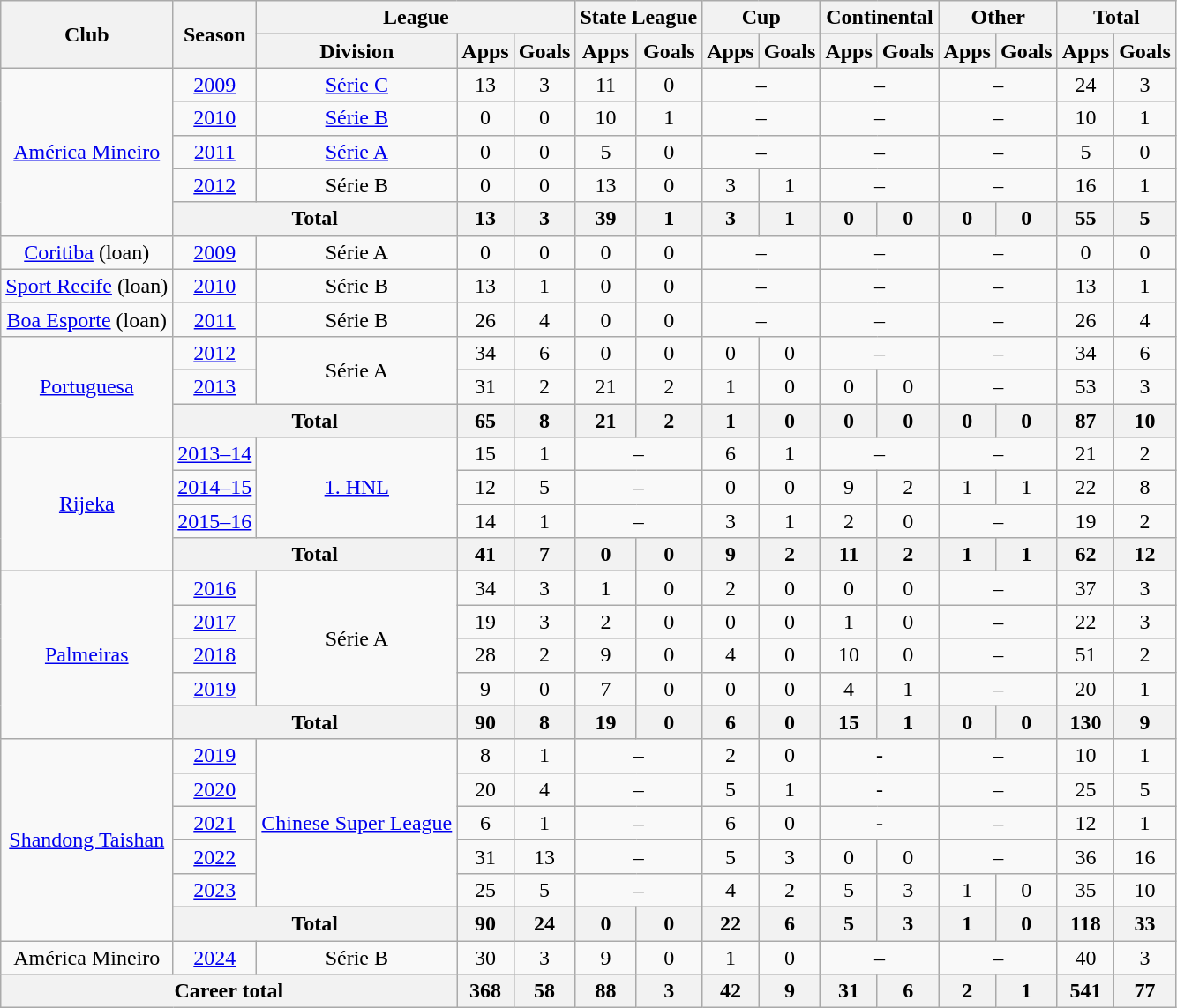<table class="wikitable" style="text-align:center">
<tr>
<th rowspan="2">Club</th>
<th rowspan="2">Season</th>
<th colspan="3">League</th>
<th colspan="2">State League</th>
<th colspan="2">Cup</th>
<th colspan="2">Continental</th>
<th colspan="2">Other</th>
<th colspan="2">Total</th>
</tr>
<tr>
<th>Division</th>
<th>Apps</th>
<th>Goals</th>
<th>Apps</th>
<th>Goals</th>
<th>Apps</th>
<th>Goals</th>
<th>Apps</th>
<th>Goals</th>
<th>Apps</th>
<th>Goals</th>
<th>Apps</th>
<th>Goals</th>
</tr>
<tr>
<td rowspan="5"><a href='#'>América Mineiro</a></td>
<td><a href='#'>2009</a></td>
<td><a href='#'>Série C</a></td>
<td>13</td>
<td>3</td>
<td>11</td>
<td>0</td>
<td colspan="2">–</td>
<td colspan="2">–</td>
<td colspan="2">–</td>
<td>24</td>
<td>3</td>
</tr>
<tr>
<td><a href='#'>2010</a></td>
<td><a href='#'>Série B</a></td>
<td>0</td>
<td>0</td>
<td>10</td>
<td>1</td>
<td colspan="2">–</td>
<td colspan="2">–</td>
<td colspan="2">–</td>
<td>10</td>
<td>1</td>
</tr>
<tr>
<td><a href='#'>2011</a></td>
<td><a href='#'>Série A</a></td>
<td>0</td>
<td>0</td>
<td>5</td>
<td>0</td>
<td colspan="2">–</td>
<td colspan="2">–</td>
<td colspan="2">–</td>
<td>5</td>
<td>0</td>
</tr>
<tr>
<td><a href='#'>2012</a></td>
<td>Série B</td>
<td>0</td>
<td>0</td>
<td>13</td>
<td>0</td>
<td>3</td>
<td>1</td>
<td colspan="2">–</td>
<td colspan="2">–</td>
<td>16</td>
<td>1</td>
</tr>
<tr>
<th colspan="2">Total</th>
<th>13</th>
<th>3</th>
<th>39</th>
<th>1</th>
<th>3</th>
<th>1</th>
<th>0</th>
<th>0</th>
<th>0</th>
<th>0</th>
<th>55</th>
<th>5</th>
</tr>
<tr>
<td><a href='#'>Coritiba</a> (loan)</td>
<td><a href='#'>2009</a></td>
<td>Série A</td>
<td>0</td>
<td>0</td>
<td>0</td>
<td>0</td>
<td colspan="2">–</td>
<td colspan="2">–</td>
<td colspan="2">–</td>
<td>0</td>
<td>0</td>
</tr>
<tr>
<td><a href='#'>Sport Recife</a> (loan)</td>
<td><a href='#'>2010</a></td>
<td>Série B</td>
<td>13</td>
<td>1</td>
<td>0</td>
<td>0</td>
<td colspan="2">–</td>
<td colspan="2">–</td>
<td colspan="2">–</td>
<td>13</td>
<td>1</td>
</tr>
<tr>
<td><a href='#'>Boa Esporte</a> (loan)</td>
<td><a href='#'>2011</a></td>
<td>Série B</td>
<td>26</td>
<td>4</td>
<td>0</td>
<td>0</td>
<td colspan="2">–</td>
<td colspan="2">–</td>
<td colspan="2">–</td>
<td>26</td>
<td>4</td>
</tr>
<tr>
<td rowspan="3"><a href='#'>Portuguesa</a></td>
<td><a href='#'>2012</a></td>
<td rowspan="2">Série A</td>
<td>34</td>
<td>6</td>
<td>0</td>
<td>0</td>
<td>0</td>
<td>0</td>
<td colspan="2">–</td>
<td colspan="2">–</td>
<td>34</td>
<td>6</td>
</tr>
<tr>
<td><a href='#'>2013</a></td>
<td>31</td>
<td>2</td>
<td>21</td>
<td>2</td>
<td>1</td>
<td>0</td>
<td>0</td>
<td>0</td>
<td colspan="2">–</td>
<td>53</td>
<td>3</td>
</tr>
<tr>
<th colspan="2">Total</th>
<th>65</th>
<th>8</th>
<th>21</th>
<th>2</th>
<th>1</th>
<th>0</th>
<th>0</th>
<th>0</th>
<th>0</th>
<th>0</th>
<th>87</th>
<th>10</th>
</tr>
<tr>
<td rowspan="4"><a href='#'>Rijeka</a></td>
<td><a href='#'>2013–14</a></td>
<td rowspan="3"><a href='#'>1. HNL</a></td>
<td>15</td>
<td>1</td>
<td colspan="2">–</td>
<td>6</td>
<td>1</td>
<td colspan="2">–</td>
<td colspan="2">–</td>
<td>21</td>
<td>2</td>
</tr>
<tr>
<td><a href='#'>2014–15</a></td>
<td>12</td>
<td>5</td>
<td colspan="2">–</td>
<td>0</td>
<td>0</td>
<td>9</td>
<td>2</td>
<td>1</td>
<td>1</td>
<td>22</td>
<td>8</td>
</tr>
<tr>
<td><a href='#'>2015–16</a></td>
<td>14</td>
<td>1</td>
<td colspan="2">–</td>
<td>3</td>
<td>1</td>
<td>2</td>
<td>0</td>
<td colspan="2">–</td>
<td>19</td>
<td>2</td>
</tr>
<tr>
<th colspan="2">Total</th>
<th>41</th>
<th>7</th>
<th>0</th>
<th>0</th>
<th>9</th>
<th>2</th>
<th>11</th>
<th>2</th>
<th>1</th>
<th>1</th>
<th>62</th>
<th>12</th>
</tr>
<tr>
<td rowspan="5"><a href='#'>Palmeiras</a></td>
<td><a href='#'>2016</a></td>
<td rowspan="4">Série A</td>
<td>34</td>
<td>3</td>
<td>1</td>
<td>0</td>
<td>2</td>
<td>0</td>
<td>0</td>
<td>0</td>
<td colspan="2">–</td>
<td>37</td>
<td>3</td>
</tr>
<tr>
<td><a href='#'>2017</a></td>
<td>19</td>
<td>3</td>
<td>2</td>
<td>0</td>
<td>0</td>
<td>0</td>
<td>1</td>
<td>0</td>
<td colspan="2">–</td>
<td>22</td>
<td>3</td>
</tr>
<tr>
<td><a href='#'>2018</a></td>
<td>28</td>
<td>2</td>
<td>9</td>
<td>0</td>
<td>4</td>
<td>0</td>
<td>10</td>
<td>0</td>
<td colspan="2">–</td>
<td>51</td>
<td>2</td>
</tr>
<tr>
<td><a href='#'>2019</a></td>
<td>9</td>
<td>0</td>
<td>7</td>
<td>0</td>
<td>0</td>
<td>0</td>
<td>4</td>
<td>1</td>
<td colspan="2">–</td>
<td>20</td>
<td>1</td>
</tr>
<tr>
<th colspan="2">Total</th>
<th>90</th>
<th>8</th>
<th>19</th>
<th>0</th>
<th>6</th>
<th>0</th>
<th>15</th>
<th>1</th>
<th>0</th>
<th>0</th>
<th>130</th>
<th>9</th>
</tr>
<tr>
<td rowspan="6"><a href='#'>Shandong Taishan</a></td>
<td><a href='#'>2019</a></td>
<td rowspan="5"><a href='#'>Chinese Super League</a></td>
<td>8</td>
<td>1</td>
<td colspan="2">–</td>
<td>2</td>
<td>0</td>
<td colspan="2">-</td>
<td colspan="2">–</td>
<td>10</td>
<td>1</td>
</tr>
<tr>
<td><a href='#'>2020</a></td>
<td>20</td>
<td>4</td>
<td colspan="2">–</td>
<td>5</td>
<td>1</td>
<td colspan="2">-</td>
<td colspan="2">–</td>
<td>25</td>
<td>5</td>
</tr>
<tr>
<td><a href='#'>2021</a></td>
<td>6</td>
<td>1</td>
<td colspan="2">–</td>
<td>6</td>
<td>0</td>
<td colspan="2">-</td>
<td colspan="2">–</td>
<td>12</td>
<td>1</td>
</tr>
<tr>
<td><a href='#'>2022</a></td>
<td>31</td>
<td>13</td>
<td colspan="2">–</td>
<td>5</td>
<td>3</td>
<td>0</td>
<td>0</td>
<td colspan="2">–</td>
<td>36</td>
<td>16</td>
</tr>
<tr>
<td><a href='#'>2023</a></td>
<td>25</td>
<td>5</td>
<td colspan="2">–</td>
<td>4</td>
<td>2</td>
<td>5</td>
<td>3</td>
<td>1</td>
<td>0</td>
<td>35</td>
<td>10</td>
</tr>
<tr>
<th colspan="2">Total</th>
<th>90</th>
<th>24</th>
<th>0</th>
<th>0</th>
<th>22</th>
<th>6</th>
<th>5</th>
<th>3</th>
<th>1</th>
<th>0</th>
<th>118</th>
<th>33</th>
</tr>
<tr>
<td>América Mineiro</td>
<td><a href='#'>2024</a></td>
<td>Série B</td>
<td>30</td>
<td>3</td>
<td>9</td>
<td>0</td>
<td>1</td>
<td>0</td>
<td colspan="2">–</td>
<td colspan="2">–</td>
<td>40</td>
<td>3</td>
</tr>
<tr>
<th colspan="3">Career total</th>
<th>368</th>
<th>58</th>
<th>88</th>
<th>3</th>
<th>42</th>
<th>9</th>
<th>31</th>
<th>6</th>
<th>2</th>
<th>1</th>
<th>541</th>
<th>77</th>
</tr>
</table>
